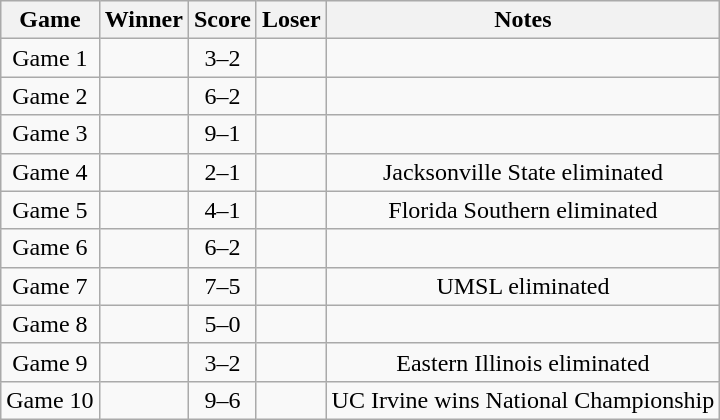<table class="wikitable">
<tr style="text-align:center; background:#f2f2f2;">
<th>Game</th>
<th>Winner</th>
<th>Score</th>
<th>Loser</th>
<th>Notes</th>
</tr>
<tr align=center>
<td>Game 1</td>
<td></td>
<td>3–2</td>
<td></td>
<td></td>
</tr>
<tr align=center>
<td>Game 2</td>
<td></td>
<td>6–2</td>
<td></td>
<td></td>
</tr>
<tr align=center>
<td>Game 3</td>
<td></td>
<td>9–1</td>
<td></td>
<td></td>
</tr>
<tr align=center>
<td>Game 4</td>
<td></td>
<td>2–1</td>
<td></td>
<td>Jacksonville State eliminated</td>
</tr>
<tr align=center>
<td>Game 5</td>
<td></td>
<td>4–1</td>
<td></td>
<td>Florida Southern eliminated</td>
</tr>
<tr align=center>
<td>Game 6</td>
<td></td>
<td>6–2</td>
<td></td>
<td></td>
</tr>
<tr align=center>
<td>Game 7</td>
<td></td>
<td>7–5</td>
<td></td>
<td>UMSL eliminated</td>
</tr>
<tr align=center>
<td>Game 8</td>
<td></td>
<td>5–0</td>
<td></td>
<td></td>
</tr>
<tr align=center>
<td>Game 9</td>
<td></td>
<td>3–2</td>
<td></td>
<td>Eastern Illinois eliminated</td>
</tr>
<tr align=center>
<td>Game 10</td>
<td></td>
<td>9–6</td>
<td></td>
<td>UC Irvine wins National Championship</td>
</tr>
</table>
